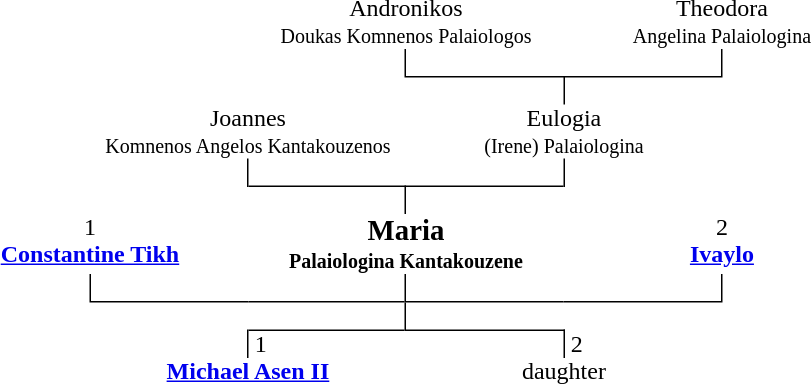<table width="100%" style="border-collapse: collapse; text-align: center;" cellspacing="0" cellpadding="0">
<tr>
<td width="8.333%"> </td>
<td width="8.333%"> </td>
<td width="8.333%"> </td>
<td width="8.333%"> </td>
<td width="8.333%"> </td>
<td width="8.333%"> </td>
<td width="8.333%"> </td>
<td width="8.333%"> </td>
<td width="8.333%"> </td>
<td width="8.333%"> </td>
<td width="8.333%"> </td>
<td width="8.333%"> </td>
</tr>
<tr style="vertical-align: top">
<td colspan="5"> </td>
<td colspan="2">Andronikos<br><small> Doukas Komnenos Palaiologos</small></td>
<td colspan="2">Theodora<br><small> Angelina Palaiologina</small></td>
</tr>
<tr>
<td colspan="6" style="border-right: solid black 1px;"> </td>
<td colspan="2" style="border-right: solid black 1px;"> </td>
<td colspan="4"> </td>
</tr>
<tr>
<td colspan="6"> </td>
<td colspan="1" style="border-right: solid black 1px; border-top: solid black 1px;"> </td>
<td colspan="1" style="border-top: solid black 1px;"> </td>
<td colspan="5"> </td>
</tr>
<tr style="vertical-align: top">
<td colspan="4"> </td>
<td colspan="2">Joannes<br><small>Komnenos Angelos Kantakouzenos</small></td>
<td colspan="2">Eulogia<br><small>(Irene) Palaiologina</small></td>
</tr>
<tr>
<td colspan="5" style="border-right: solid black 1px;"> </td>
<td colspan="2" style="border-right: solid black 1px;"> </td>
<td colspan="5"> </td>
</tr>
<tr>
<td colspan="5"> </td>
<td colspan="1" style="border-right: solid black 1px; border-top: solid black 1px;"> </td>
<td colspan="1" style="border-top: solid black 1px;"> </td>
<td colspan="6"> </td>
</tr>
<tr style="vertical-align: top">
<td colspan="3"> </td>
<td colspan="2">1<br><strong><a href='#'>Constantine Tikh</a></strong></td>
<td colspan="2"><big><strong>Maria</strong></big><br><small><strong>Palaiologina Kantakouzene</strong></small></td>
<td colspan="2">2<br><strong><a href='#'>Ivaylo</a></strong></td>
<td colspan="5"> </td>
</tr>
<tr>
<td colspan="4" style="border-right: solid black 1px;"> </td>
<td colspan="2" style="border-right: solid black 1px;"> </td>
<td colspan="2" style="border-right: solid black 1px;"> </td>
</tr>
<tr>
<td colspan="4"> </td>
<td colspan="2" style="border-right: solid black 1px; border-top: solid black 1px;"> </td>
<td colspan="2" style="border-top: solid black 1px;"> </td>
<td colspan="4"> </td>
</tr>
<tr style="height: 2ex; text-align: left;">
<td colspan="5" style="border-right: solid black 1px;"> </td>
<td colspan="2" style="border-right: solid black 1px; border-top: solid black 1px;"> 1</td>
<td colspan="5"> 2</td>
</tr>
<tr style="vertical-align: top">
<td colspan="4"> </td>
<td colspan="2"><strong><a href='#'>Michael Asen II</a></strong></td>
<td colspan="2">daughter</td>
<td colspan="4"></td>
</tr>
</table>
